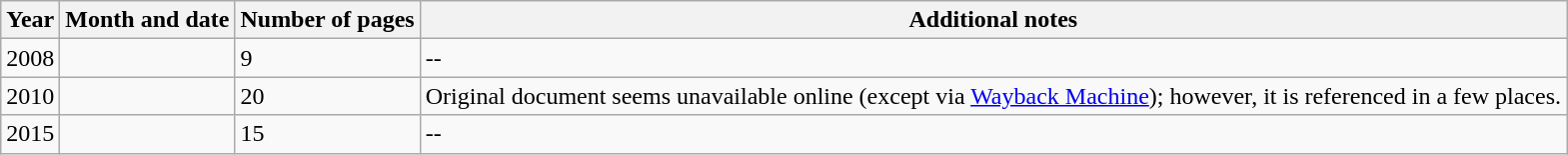<table class="wikitable sortable">
<tr>
<th>Year</th>
<th>Month and date</th>
<th>Number of pages</th>
<th>Additional notes</th>
</tr>
<tr>
<td>2008</td>
<td></td>
<td>9</td>
<td>--</td>
</tr>
<tr>
<td>2010</td>
<td></td>
<td>20</td>
<td>Original document seems unavailable online (except via <a href='#'>Wayback Machine</a>); however, it is referenced in a few places.</td>
</tr>
<tr>
<td>2015</td>
<td></td>
<td>15</td>
<td>--</td>
</tr>
</table>
